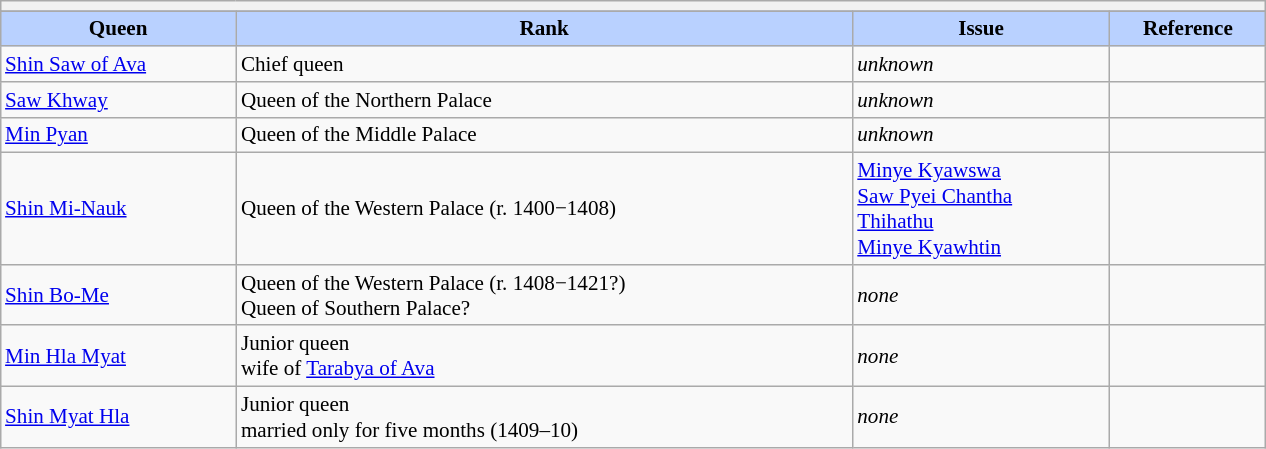<table class="wikitable collapsible" style="min-width:60em; margin:0.3em auto; font-size:88%;">
<tr>
<th colspan=4></th>
</tr>
<tr>
</tr>
<tr>
<th style="background-color:#B9D1FF">Queen</th>
<th style="background-color:#B9D1FF">Rank</th>
<th style="background-color:#B9D1FF">Issue</th>
<th style="background-color:#B9D1FF">Reference</th>
</tr>
<tr>
<td><a href='#'>Shin Saw of Ava</a></td>
<td>Chief queen</td>
<td><em>unknown</em></td>
<td></td>
</tr>
<tr>
<td><a href='#'>Saw Khway</a></td>
<td>Queen of the Northern Palace</td>
<td><em>unknown</em></td>
<td></td>
</tr>
<tr>
<td><a href='#'>Min Pyan</a></td>
<td>Queen of the Middle Palace</td>
<td><em>unknown</em></td>
<td></td>
</tr>
<tr>
<td><a href='#'>Shin Mi-Nauk</a></td>
<td>Queen of the Western Palace (r. 1400−1408)</td>
<td><a href='#'>Minye Kyawswa</a> <br> <a href='#'>Saw Pyei Chantha</a> <br> <a href='#'>Thihathu</a> <br> <a href='#'>Minye Kyawhtin</a></td>
<td></td>
</tr>
<tr>
<td><a href='#'>Shin Bo-Me</a></td>
<td>Queen of the Western Palace (r. 1408−1421?) <br> Queen of Southern Palace?</td>
<td><em>none</em></td>
<td></td>
</tr>
<tr>
<td><a href='#'>Min Hla Myat</a></td>
<td>Junior queen <br> wife of <a href='#'>Tarabya of Ava</a></td>
<td><em>none</em></td>
<td></td>
</tr>
<tr>
<td><a href='#'>Shin Myat Hla</a></td>
<td>Junior queen <br> married only for five months (1409–10)</td>
<td><em>none</em></td>
<td></td>
</tr>
</table>
